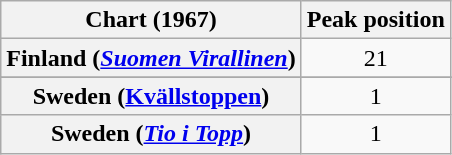<table class="wikitable sortable plainrowheaders" style="text-align:center;">
<tr>
<th scope="col">Chart (1967)</th>
<th scope="col">Peak position</th>
</tr>
<tr>
<th scope="row">Finland (<a href='#'><em>Suomen Virallinen</em></a>)</th>
<td align="center">21</td>
</tr>
<tr>
</tr>
<tr>
<th scope="row">Sweden (<a href='#'>Kvällstoppen</a>)</th>
<td style="text-align:center;">1</td>
</tr>
<tr>
<th scope="row">Sweden (<em><a href='#'>Tio i Topp</a></em>)</th>
<td style="text-align:center;">1</td>
</tr>
</table>
